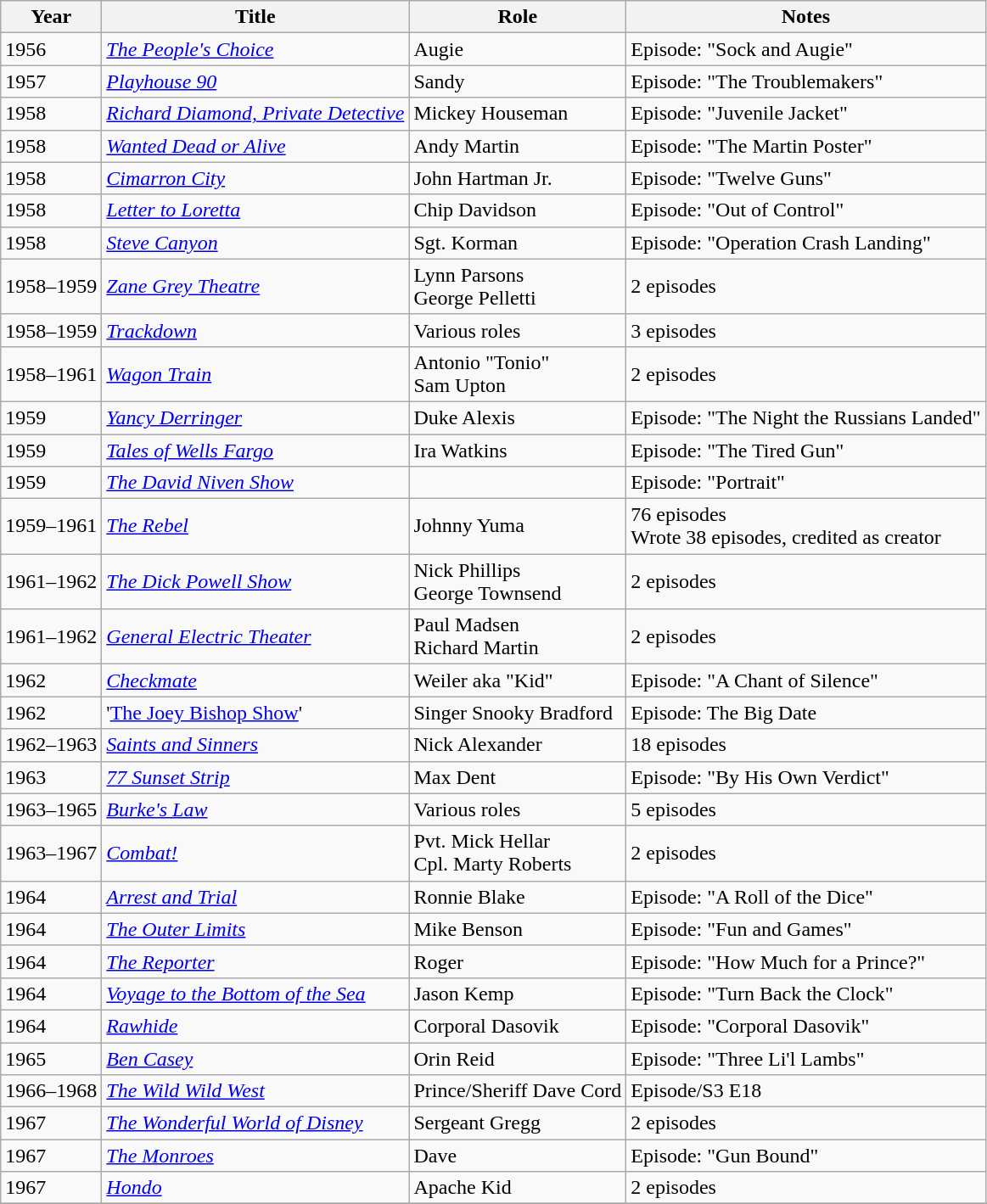<table class="wikitable sortable">
<tr>
<th>Year</th>
<th>Title</th>
<th>Role</th>
<th class="unsortable">Notes</th>
</tr>
<tr>
<td>1956</td>
<td><em><a href='#'>The People's Choice</a></em></td>
<td>Augie</td>
<td>Episode: "Sock and Augie"</td>
</tr>
<tr>
<td>1957</td>
<td><em><a href='#'>Playhouse 90</a></em></td>
<td>Sandy</td>
<td>Episode: "The Troublemakers"</td>
</tr>
<tr>
<td>1958</td>
<td><em><a href='#'>Richard Diamond, Private Detective</a></em></td>
<td>Mickey Houseman</td>
<td>Episode: "Juvenile Jacket"</td>
</tr>
<tr>
<td>1958</td>
<td><em><a href='#'>Wanted Dead or Alive</a></em></td>
<td>Andy Martin</td>
<td>Episode: "The Martin Poster"</td>
</tr>
<tr>
<td>1958</td>
<td><em><a href='#'>Cimarron City</a></em></td>
<td>John Hartman Jr.</td>
<td>Episode: "Twelve Guns"</td>
</tr>
<tr>
<td>1958</td>
<td><em><a href='#'>Letter to Loretta</a></em></td>
<td>Chip Davidson</td>
<td>Episode: "Out of Control"</td>
</tr>
<tr>
<td>1958</td>
<td><em><a href='#'>Steve Canyon</a></em></td>
<td>Sgt. Korman</td>
<td>Episode: "Operation Crash Landing"</td>
</tr>
<tr>
<td>1958–1959</td>
<td><em><a href='#'>Zane Grey Theatre</a></em></td>
<td>Lynn Parsons<br>George Pelletti</td>
<td>2 episodes</td>
</tr>
<tr>
<td>1958–1959</td>
<td><em><a href='#'>Trackdown</a></em></td>
<td>Various roles</td>
<td>3 episodes</td>
</tr>
<tr>
<td>1958–1961</td>
<td><em><a href='#'>Wagon Train</a></em></td>
<td>Antonio "Tonio"<br>Sam Upton</td>
<td>2 episodes</td>
</tr>
<tr>
<td>1959</td>
<td><em><a href='#'>Yancy Derringer</a></em></td>
<td>Duke Alexis</td>
<td>Episode: "The Night the Russians Landed"</td>
</tr>
<tr>
<td>1959</td>
<td><em><a href='#'>Tales of Wells Fargo</a></em></td>
<td>Ira Watkins</td>
<td>Episode: "The Tired Gun"</td>
</tr>
<tr>
<td>1959</td>
<td><em><a href='#'>The David Niven Show</a></em></td>
<td></td>
<td>Episode: "Portrait"</td>
</tr>
<tr>
<td>1959–1961</td>
<td><em><a href='#'>The Rebel</a></em></td>
<td>Johnny Yuma</td>
<td>76 episodes<br>Wrote 38 episodes, credited as creator</td>
</tr>
<tr>
<td>1961–1962</td>
<td><em><a href='#'>The Dick Powell Show</a></em></td>
<td>Nick Phillips<br>George Townsend</td>
<td>2 episodes</td>
</tr>
<tr>
<td>1961–1962</td>
<td><em><a href='#'>General Electric Theater</a></em></td>
<td>Paul Madsen<br>Richard Martin</td>
<td>2 episodes</td>
</tr>
<tr>
<td>1962</td>
<td><em><a href='#'>Checkmate</a></em></td>
<td>Weiler aka "Kid"</td>
<td>Episode: "A Chant of Silence"</td>
</tr>
<tr>
<td>1962</td>
<td>'<a href='#'>The Joey Bishop Show</a>'</td>
<td>Singer Snooky Bradford</td>
<td>Episode: The Big Date</td>
</tr>
<tr>
<td>1962–1963</td>
<td><em><a href='#'>Saints and Sinners</a></em></td>
<td>Nick Alexander</td>
<td>18 episodes</td>
</tr>
<tr>
<td>1963</td>
<td><em><a href='#'>77 Sunset Strip</a></em></td>
<td>Max Dent</td>
<td>Episode: "By His Own Verdict"</td>
</tr>
<tr>
<td>1963–1965</td>
<td><em><a href='#'>Burke's Law</a></em></td>
<td>Various roles</td>
<td>5 episodes</td>
</tr>
<tr>
<td>1963–1967</td>
<td><em><a href='#'>Combat!</a></em></td>
<td>Pvt. Mick Hellar<br>Cpl. Marty Roberts</td>
<td>2 episodes</td>
</tr>
<tr>
<td>1964</td>
<td><em><a href='#'>Arrest and Trial</a></em></td>
<td>Ronnie Blake</td>
<td>Episode: "A Roll of the Dice"</td>
</tr>
<tr>
<td>1964</td>
<td><em><a href='#'>The Outer Limits</a></em></td>
<td>Mike Benson</td>
<td>Episode: "Fun and Games"</td>
</tr>
<tr>
<td>1964</td>
<td><em><a href='#'>The Reporter</a></em></td>
<td>Roger</td>
<td>Episode: "How Much for a Prince?"</td>
</tr>
<tr>
<td>1964</td>
<td><em><a href='#'>Voyage to the Bottom of the Sea</a></em></td>
<td>Jason Kemp</td>
<td>Episode: "Turn Back the Clock"</td>
</tr>
<tr>
<td>1964</td>
<td><em><a href='#'>Rawhide</a></em></td>
<td>Corporal Dasovik</td>
<td>Episode: "Corporal Dasovik"</td>
</tr>
<tr>
<td>1965</td>
<td><em><a href='#'>Ben Casey</a></em></td>
<td>Orin Reid</td>
<td>Episode: "Three Li'l Lambs"</td>
</tr>
<tr>
<td>1966–1968</td>
<td><em><a href='#'>The Wild Wild West</a></em></td>
<td>Prince/Sheriff Dave Cord</td>
<td>Episode/S3 E18</td>
</tr>
<tr>
<td>1967</td>
<td><em><a href='#'>The Wonderful World of Disney</a></em></td>
<td>Sergeant Gregg</td>
<td>2 episodes</td>
</tr>
<tr>
<td>1967</td>
<td><em><a href='#'>The Monroes</a></em></td>
<td>Dave</td>
<td>Episode: "Gun Bound"</td>
</tr>
<tr>
<td>1967</td>
<td><em><a href='#'>Hondo</a></em></td>
<td>Apache Kid</td>
<td>2 episodes</td>
</tr>
<tr>
</tr>
</table>
